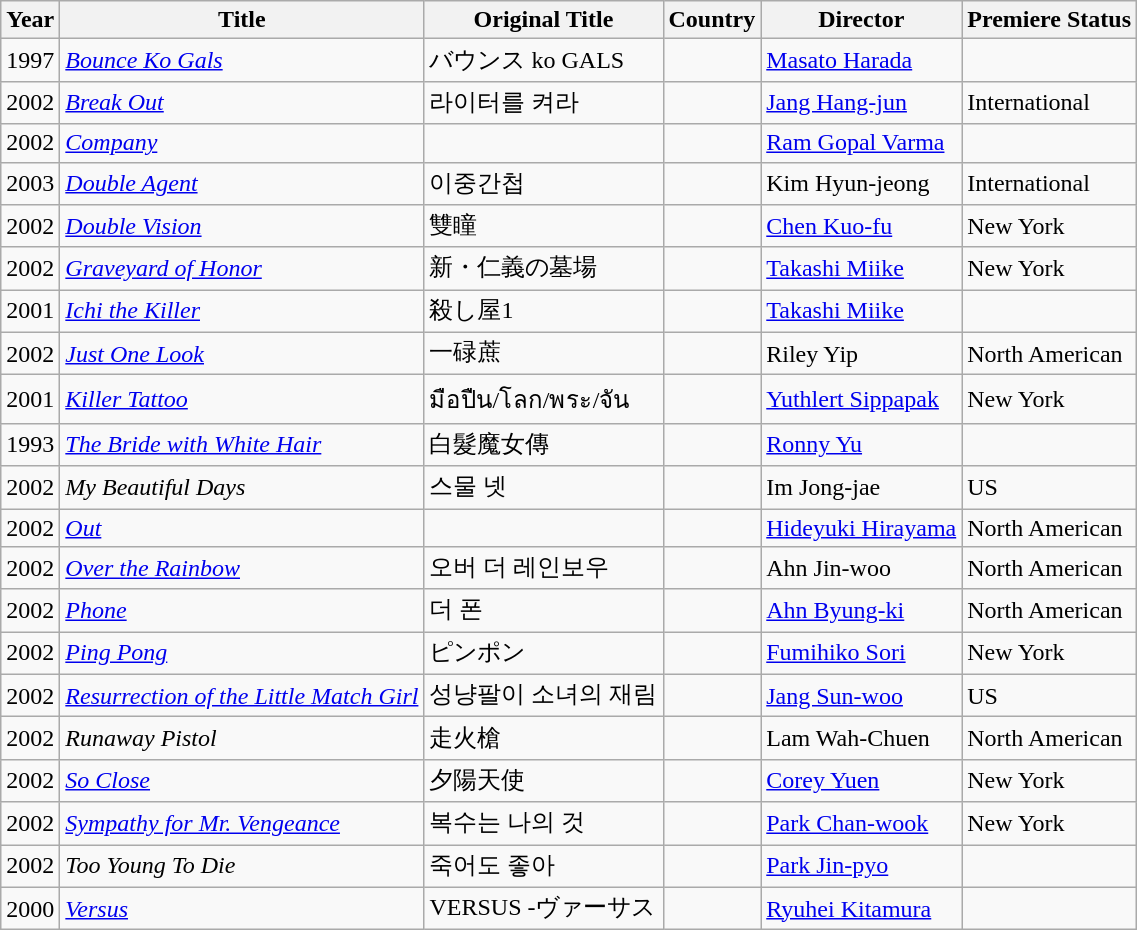<table class="wikitable">
<tr>
<th>Year</th>
<th>Title</th>
<th>Original Title</th>
<th>Country</th>
<th>Director</th>
<th>Premiere Status</th>
</tr>
<tr>
<td>1997</td>
<td Bounce Ko Gals (film)><em><a href='#'>Bounce Ko Gals</a></em></td>
<td>バウンス ko GALS</td>
<td></td>
<td><a href='#'>Masato Harada</a></td>
<td></td>
</tr>
<tr>
<td>2002</td>
<td><a href='#'><em>Break Out</em></a></td>
<td>라이터를 켜라</td>
<td></td>
<td><a href='#'>Jang Hang-jun</a></td>
<td>International</td>
</tr>
<tr>
<td>2002</td>
<td><a href='#'><em>Company</em></a></td>
<td></td>
<td></td>
<td><a href='#'>Ram Gopal Varma</a></td>
<td></td>
</tr>
<tr>
<td>2003</td>
<td Double Agent><a href='#'><em>Double Agent</em></a></td>
<td>이중간첩</td>
<td></td>
<td>Kim Hyun-jeong</td>
<td>International</td>
</tr>
<tr>
<td>2002</td>
<td><a href='#'><em>Double Vision</em></a></td>
<td>雙瞳</td>
<td></td>
<td><a href='#'>Chen Kuo-fu</a></td>
<td>New York</td>
</tr>
<tr>
<td>2002</td>
<td><a href='#'><em>Graveyard of Honor</em></a></td>
<td>新・仁義の墓場</td>
<td></td>
<td><a href='#'>Takashi Miike</a></td>
<td>New York</td>
</tr>
<tr>
<td>2001</td>
<td><a href='#'><em>Ichi the Killer</em></a></td>
<td>殺し屋1</td>
<td></td>
<td><a href='#'>Takashi Miike</a></td>
<td></td>
</tr>
<tr>
<td>2002</td>
<td><a href='#'><em>Just One Look</em></a></td>
<td>一碌蔗</td>
<td></td>
<td>Riley Yip</td>
<td>North American</td>
</tr>
<tr>
<td>2001</td>
<td><em><a href='#'>Killer Tattoo</a></em></td>
<td>มือปืน/โลก/พระ/จัน</td>
<td></td>
<td><a href='#'>Yuthlert Sippapak</a></td>
<td>New York</td>
</tr>
<tr>
<td>1993</td>
<td><em><a href='#'>The Bride with White Hair</a></em></td>
<td>白髮魔女傳</td>
<td></td>
<td><a href='#'>Ronny Yu</a></td>
<td></td>
</tr>
<tr>
<td>2002</td>
<td My Beautiful Days><em>My Beautiful Days</em></td>
<td>스물 넷</td>
<td></td>
<td>Im Jong-jae</td>
<td>US</td>
</tr>
<tr>
<td>2002</td>
<td><a href='#'><em>Out</em></a></td>
<td></td>
<td></td>
<td><a href='#'>Hideyuki Hirayama</a></td>
<td>North American</td>
</tr>
<tr>
<td>2002</td>
<td><a href='#'><em>Over the Rainbow</em></a></td>
<td>오버 더 레인보우</td>
<td></td>
<td>Ahn Jin-woo</td>
<td>North American</td>
</tr>
<tr>
<td>2002</td>
<td><a href='#'><em>Phone</em></a></td>
<td>더 폰</td>
<td></td>
<td><a href='#'>Ahn Byung-ki</a></td>
<td>North American</td>
</tr>
<tr>
<td>2002</td>
<td><a href='#'><em>Ping Pong</em></a></td>
<td>ピンポン</td>
<td></td>
<td><a href='#'>Fumihiko Sori</a></td>
<td>New York</td>
</tr>
<tr>
<td>2002</td>
<td><em><a href='#'>Resurrection of the Little Match Girl</a></em></td>
<td>성냥팔이 소녀의 재림</td>
<td></td>
<td><a href='#'>Jang Sun-woo</a></td>
<td>US</td>
</tr>
<tr>
<td>2002</td>
<td Runaway Pistol><em>Runaway Pistol</em></td>
<td>走火槍</td>
<td></td>
<td>Lam Wah-Chuen</td>
<td>North American</td>
</tr>
<tr>
<td>2002</td>
<td><em><a href='#'>So Close</a></em></td>
<td>夕陽天使</td>
<td></td>
<td><a href='#'>Corey Yuen</a></td>
<td>New York</td>
</tr>
<tr>
<td>2002</td>
<td><em><a href='#'>Sympathy for Mr. Vengeance</a></em></td>
<td>복수는 나의 것</td>
<td></td>
<td><a href='#'>Park Chan-wook</a></td>
<td>New York</td>
</tr>
<tr>
<td>2002</td>
<td><em>Too Young To Die</em></td>
<td>죽어도 좋아</td>
<td></td>
<td><a href='#'>Park Jin-pyo</a></td>
<td></td>
</tr>
<tr>
<td>2000</td>
<td><a href='#'><em>Versus</em></a></td>
<td>VERSUS -ヴァーサス</td>
<td></td>
<td><a href='#'>Ryuhei Kitamura</a></td>
<td></td>
</tr>
</table>
